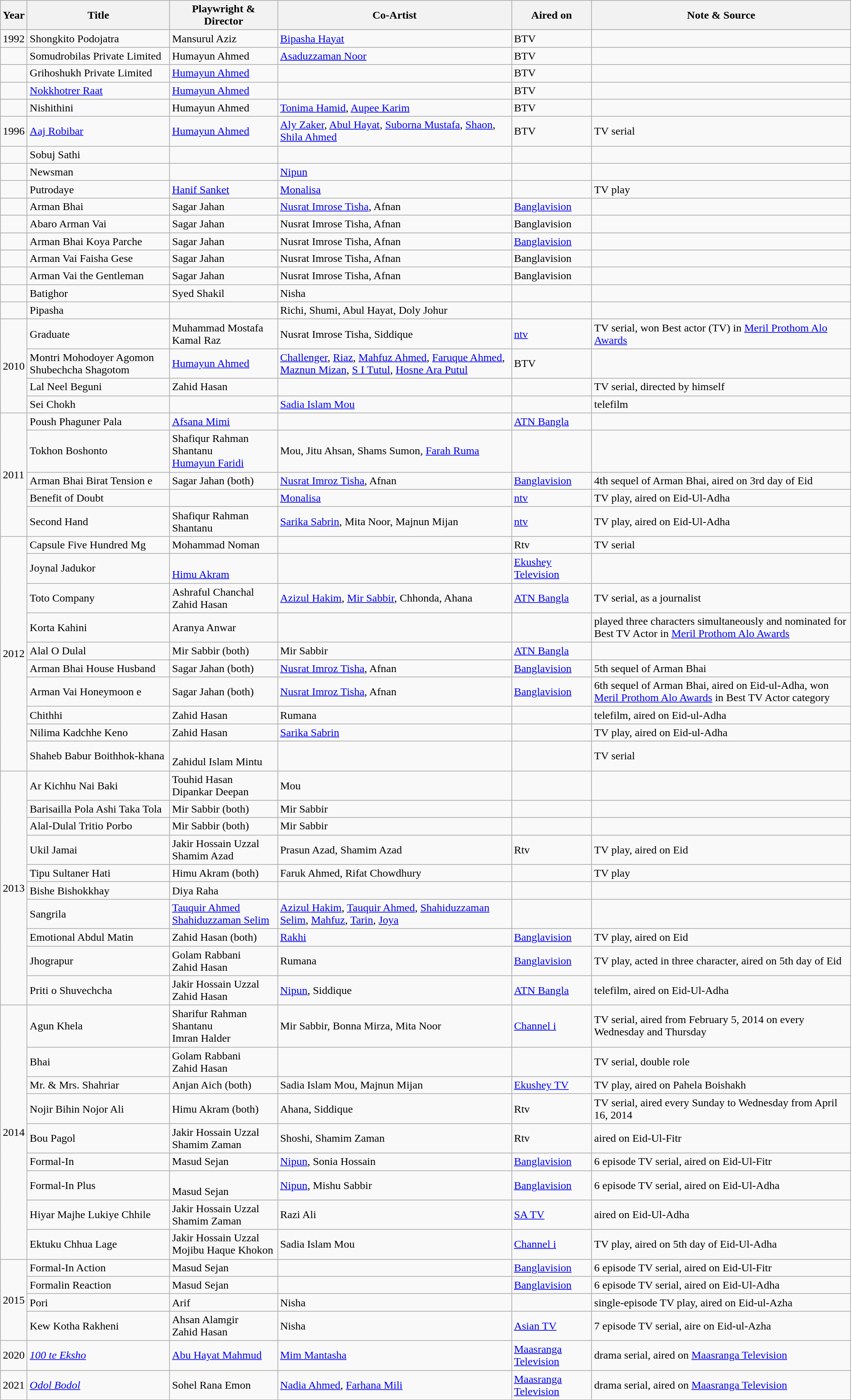<table class="wikitable sortable">
<tr>
<th>Year</th>
<th>Title</th>
<th>Playwright & Director</th>
<th>Co-Artist</th>
<th>Aired on</th>
<th>Note & Source</th>
</tr>
<tr>
<td>1992</td>
<td>Shongkito Podojatra</td>
<td>Mansurul Aziz</td>
<td><a href='#'>Bipasha Hayat</a></td>
<td>BTV</td>
<td></td>
</tr>
<tr>
<td></td>
<td>Somudrobilas Private Limited</td>
<td>Humayun Ahmed</td>
<td><a href='#'>Asaduzzaman Noor</a></td>
<td>BTV</td>
<td></td>
</tr>
<tr>
<td></td>
<td>Grihoshukh Private Limited</td>
<td><a href='#'>Humayun Ahmed</a></td>
<td></td>
<td>BTV</td>
<td></td>
</tr>
<tr>
<td></td>
<td><a href='#'>Nokkhotrer Raat</a></td>
<td><a href='#'>Humayun Ahmed</a></td>
<td></td>
<td>BTV</td>
<td></td>
</tr>
<tr>
<td></td>
<td>Nishithini</td>
<td>Humayun Ahmed</td>
<td><a href='#'>Tonima Hamid</a>, <a href='#'>Aupee Karim</a></td>
<td>BTV</td>
<td></td>
</tr>
<tr>
<td>1996</td>
<td><a href='#'>Aaj Robibar</a></td>
<td><a href='#'>Humayun Ahmed</a></td>
<td><a href='#'>Aly Zaker</a>, <a href='#'>Abul Hayat</a>, <a href='#'>Suborna Mustafa</a>, <a href='#'>Shaon</a>, <a href='#'>Shila Ahmed</a></td>
<td>BTV</td>
<td>TV serial</td>
</tr>
<tr>
<td></td>
<td>Sobuj Sathi</td>
<td></td>
<td></td>
<td></td>
<td></td>
</tr>
<tr>
<td></td>
<td>Newsman</td>
<td></td>
<td><a href='#'>Nipun</a></td>
<td></td>
<td></td>
</tr>
<tr>
<td></td>
<td>Putrodaye</td>
<td><a href='#'>Hanif Sanket</a></td>
<td><a href='#'>Monalisa</a></td>
<td></td>
<td>TV play</td>
</tr>
<tr>
<td></td>
<td>Arman Bhai</td>
<td>Sagar Jahan</td>
<td><a href='#'>Nusrat Imrose Tisha</a>, Afnan</td>
<td><a href='#'>Banglavision</a></td>
<td></td>
</tr>
<tr>
<td></td>
<td>Abaro Arman Vai</td>
<td>Sagar Jahan</td>
<td>Nusrat Imrose Tisha, Afnan</td>
<td>Banglavision</td>
<td></td>
</tr>
<tr>
<td></td>
<td>Arman Bhai Koya Parche</td>
<td>Sagar Jahan</td>
<td>Nusrat Imrose Tisha, Afnan</td>
<td><a href='#'>Banglavision</a></td>
<td></td>
</tr>
<tr>
<td></td>
<td>Arman Vai Faisha Gese</td>
<td>Sagar Jahan</td>
<td>Nusrat Imrose Tisha, Afnan</td>
<td>Banglavision</td>
<td></td>
</tr>
<tr>
<td></td>
<td>Arman Vai the Gentleman</td>
<td>Sagar Jahan</td>
<td>Nusrat Imrose Tisha, Afnan</td>
<td>Banglavision</td>
<td></td>
</tr>
<tr>
<td></td>
<td>Batighor</td>
<td>Syed Shakil</td>
<td>Nisha</td>
<td></td>
<td></td>
</tr>
<tr>
<td></td>
<td>Pipasha</td>
<td></td>
<td>Richi, Shumi, Abul Hayat, Doly Johur</td>
<td></td>
<td></td>
</tr>
<tr>
<td rowspan="4">2010</td>
<td>Graduate</td>
<td>Muhammad Mostafa Kamal Raz</td>
<td>Nusrat Imrose Tisha, Siddique</td>
<td><a href='#'>ntv</a></td>
<td>TV serial, won Best actor (TV) in <a href='#'>Meril Prothom Alo Awards</a></td>
</tr>
<tr>
<td>Montri Mohodoyer Agomon Shubechcha Shagotom</td>
<td><a href='#'>Humayun Ahmed</a></td>
<td><a href='#'>Challenger</a>, <a href='#'>Riaz</a>, <a href='#'>Mahfuz Ahmed</a>, <a href='#'>Faruque Ahmed</a>, <a href='#'>Maznun Mizan</a>, <a href='#'>S I Tutul</a>, <a href='#'>Hosne Ara Putul</a></td>
<td>BTV</td>
<td></td>
</tr>
<tr>
<td>Lal Neel Beguni</td>
<td>Zahid Hasan</td>
<td></td>
<td></td>
<td>TV serial, directed by himself</td>
</tr>
<tr>
<td>Sei Chokh</td>
<td></td>
<td><a href='#'>Sadia Islam Mou</a></td>
<td></td>
<td>telefilm</td>
</tr>
<tr>
<td rowspan="5">2011</td>
<td>Poush Phaguner Pala</td>
<td><a href='#'>Afsana Mimi</a></td>
<td></td>
<td><a href='#'>ATN Bangla</a></td>
<td></td>
</tr>
<tr>
<td>Tokhon Boshonto</td>
<td>Shafiqur Rahman Shantanu <br> <a href='#'>Humayun Faridi</a></td>
<td>Mou, Jitu Ahsan, Shams Sumon, <a href='#'>Farah Ruma</a></td>
<td></td>
<td></td>
</tr>
<tr>
<td>Arman Bhai Birat Tension e</td>
<td>Sagar Jahan (both)</td>
<td><a href='#'>Nusrat Imroz Tisha</a>, Afnan</td>
<td><a href='#'>Banglavision</a></td>
<td>4th sequel of Arman Bhai, aired on 3rd day of Eid</td>
</tr>
<tr>
<td>Benefit of Doubt</td>
<td></td>
<td><a href='#'>Monalisa</a></td>
<td><a href='#'>ntv</a></td>
<td>TV play, aired on Eid-Ul-Adha</td>
</tr>
<tr>
<td>Second Hand</td>
<td>Shafiqur Rahman Shantanu</td>
<td><a href='#'>Sarika Sabrin</a>, Mita Noor, Majnun Mijan</td>
<td><a href='#'>ntv</a></td>
<td>TV play, aired on Eid-Ul-Adha</td>
</tr>
<tr>
<td rowspan="10">2012</td>
<td>Capsule Five Hundred Mg</td>
<td>Mohammad Noman</td>
<td></td>
<td>Rtv</td>
<td>TV serial</td>
</tr>
<tr>
<td>Joynal Jadukor</td>
<td><br> <a href='#'>Himu Akram</a></td>
<td></td>
<td><a href='#'>Ekushey Television</a></td>
<td></td>
</tr>
<tr>
<td>Toto Company</td>
<td>Ashraful Chanchal <br> Zahid Hasan</td>
<td><a href='#'>Azizul Hakim</a>, <a href='#'>Mir Sabbir</a>, Chhonda, Ahana</td>
<td><a href='#'>ATN Bangla</a></td>
<td>TV serial, as a journalist</td>
</tr>
<tr>
<td>Korta Kahini</td>
<td>Aranya Anwar</td>
<td></td>
<td></td>
<td>played three characters simultaneously and nominated for Best TV Actor in <a href='#'>Meril Prothom Alo Awards</a></td>
</tr>
<tr>
<td>Alal O Dulal</td>
<td>Mir Sabbir (both)</td>
<td>Mir Sabbir</td>
<td><a href='#'>ATN Bangla</a></td>
<td></td>
</tr>
<tr>
<td>Arman Bhai House Husband</td>
<td>Sagar Jahan (both)</td>
<td><a href='#'>Nusrat Imroz Tisha</a>, Afnan</td>
<td><a href='#'>Banglavision</a></td>
<td>5th sequel of Arman Bhai</td>
</tr>
<tr>
<td>Arman Vai Honeymoon e</td>
<td>Sagar Jahan (both)</td>
<td><a href='#'>Nusrat Imroz Tisha</a>, Afnan</td>
<td><a href='#'>Banglavision</a></td>
<td>6th sequel of Arman Bhai, aired on Eid-ul-Adha, won <a href='#'>Meril Prothom Alo Awards</a> in Best TV Actor category</td>
</tr>
<tr>
<td>Chithhi</td>
<td>Zahid Hasan</td>
<td>Rumana</td>
<td></td>
<td>telefilm, aired on Eid-ul-Adha</td>
</tr>
<tr>
<td>Nilima Kadchhe Keno</td>
<td>Zahid Hasan</td>
<td><a href='#'>Sarika Sabrin</a></td>
<td></td>
<td>TV play, aired on Eid-ul-Adha</td>
</tr>
<tr>
<td>Shaheb Babur Boithhok-khana</td>
<td><br> Zahidul Islam Mintu</td>
<td></td>
<td></td>
<td>TV serial</td>
</tr>
<tr>
<td rowspan="10">2013</td>
<td>Ar Kichhu Nai Baki</td>
<td>Touhid Hasan <br> Dipankar Deepan</td>
<td>Mou</td>
<td></td>
<td></td>
</tr>
<tr>
<td>Barisailla Pola Ashi Taka Tola</td>
<td>Mir Sabbir (both)</td>
<td>Mir Sabbir</td>
<td></td>
<td></td>
</tr>
<tr>
<td>Alal-Dulal Tritio Porbo</td>
<td>Mir Sabbir (both)</td>
<td>Mir Sabbir</td>
<td></td>
<td></td>
</tr>
<tr>
<td>Ukil Jamai</td>
<td>Jakir Hossain Uzzal <br> Shamim Azad</td>
<td>Prasun Azad, Shamim Azad</td>
<td>Rtv</td>
<td>TV play, aired on Eid</td>
</tr>
<tr>
<td>Tipu Sultaner Hati</td>
<td>Himu Akram (both)</td>
<td>Faruk Ahmed, Rifat Chowdhury</td>
<td></td>
<td>TV play</td>
</tr>
<tr>
<td>Bishe Bishokkhay</td>
<td>Diya Raha</td>
<td></td>
<td></td>
<td></td>
</tr>
<tr>
<td>Sangrila</td>
<td><a href='#'>Tauquir Ahmed</a> <br> <a href='#'>Shahiduzzaman Selim</a></td>
<td><a href='#'>Azizul Hakim</a>, <a href='#'>Tauquir Ahmed</a>, <a href='#'>Shahiduzzaman Selim</a>, <a href='#'>Mahfuz</a>, <a href='#'>Tarin</a>, <a href='#'>Joya</a></td>
<td></td>
<td></td>
</tr>
<tr>
<td>Emotional Abdul Matin</td>
<td>Zahid Hasan (both)</td>
<td><a href='#'>Rakhi</a></td>
<td><a href='#'>Banglavision</a></td>
<td>TV play, aired on Eid</td>
</tr>
<tr>
<td>Jhograpur</td>
<td>Golam Rabbani <br> Zahid Hasan</td>
<td>Rumana</td>
<td><a href='#'>Banglavision</a></td>
<td>TV play, acted in three character, aired on 5th day of Eid</td>
</tr>
<tr>
<td>Priti o Shuvechcha</td>
<td>Jakir Hossain Uzzal <br> Zahid Hasan</td>
<td><a href='#'>Nipun</a>, Siddique</td>
<td><a href='#'>ATN Bangla</a></td>
<td>telefilm, aired on Eid-Ul-Adha</td>
</tr>
<tr>
<td rowspan="9">2014</td>
<td>Agun Khela</td>
<td>Sharifur Rahman Shantanu <br> Imran Halder</td>
<td>Mir Sabbir, Bonna Mirza, Mita Noor</td>
<td><a href='#'>Channel i</a></td>
<td>TV serial, aired from February 5, 2014 on every Wednesday and Thursday</td>
</tr>
<tr>
<td>Bhai</td>
<td>Golam Rabbani <br> Zahid Hasan</td>
<td></td>
<td></td>
<td>TV serial, double role</td>
</tr>
<tr>
<td>Mr. & Mrs. Shahriar</td>
<td>Anjan Aich (both)</td>
<td>Sadia Islam Mou, Majnun Mijan</td>
<td><a href='#'>Ekushey TV</a></td>
<td>TV play, aired on Pahela Boishakh</td>
</tr>
<tr>
<td>Nojir Bihin Nojor Ali</td>
<td>Himu Akram (both)</td>
<td>Ahana, Siddique</td>
<td>Rtv</td>
<td>TV serial, aired every Sunday to Wednesday from April 16, 2014</td>
</tr>
<tr>
<td>Bou Pagol</td>
<td>Jakir Hossain Uzzal <br> Shamim Zaman</td>
<td>Shoshi, Shamim Zaman</td>
<td>Rtv</td>
<td>aired on Eid-Ul-Fitr</td>
</tr>
<tr>
<td>Formal-In</td>
<td>Masud Sejan</td>
<td><a href='#'>Nipun</a>, Sonia Hossain</td>
<td><a href='#'>Banglavision</a></td>
<td>6 episode TV serial, aired on Eid-Ul-Fitr</td>
</tr>
<tr>
<td>Formal-In Plus</td>
<td><br> Masud Sejan</td>
<td><a href='#'>Nipun</a>, Mishu Sabbir</td>
<td><a href='#'>Banglavision</a></td>
<td>6 episode TV serial, aired on Eid-Ul-Adha</td>
</tr>
<tr>
<td>Hiyar Majhe Lukiye Chhile</td>
<td>Jakir Hossain Uzzal <br> Shamim Zaman</td>
<td>Razi Ali</td>
<td><a href='#'>SA TV</a></td>
<td>aired on Eid-Ul-Adha</td>
</tr>
<tr>
<td>Ektuku Chhua Lage</td>
<td>Jakir Hossain Uzzal <br> Mojibu Haque Khokon</td>
<td>Sadia Islam Mou</td>
<td><a href='#'>Channel i</a></td>
<td>TV play, aired on 5th day of Eid-Ul-Adha</td>
</tr>
<tr>
<td rowspan="4">2015</td>
<td>Formal-In Action</td>
<td>Masud Sejan</td>
<td></td>
<td><a href='#'>Banglavision</a></td>
<td>6 episode TV serial, aired on Eid-Ul-Fitr</td>
</tr>
<tr>
<td>Formalin Reaction</td>
<td>Masud Sejan</td>
<td></td>
<td><a href='#'>Banglavision</a></td>
<td>6 episode TV serial, aired on Eid-Ul-Adha</td>
</tr>
<tr>
<td>Pori</td>
<td>Arif</td>
<td>Nisha</td>
<td></td>
<td>single-episode TV play, aired on Eid-ul-Azha</td>
</tr>
<tr>
<td>Kew Kotha Rakheni</td>
<td>Ahsan Alamgir <br> Zahid Hasan</td>
<td>Nisha</td>
<td><a href='#'>Asian TV</a></td>
<td>7 episode TV serial, aire on Eid-ul-Azha</td>
</tr>
<tr>
<td rowspan="1">2020</td>
<td><em><a href='#'>100 te Eksho</a></em></td>
<td><a href='#'>Abu Hayat Mahmud</a></td>
<td><a href='#'>Mim Mantasha</a></td>
<td><a href='#'>Maasranga Television</a></td>
<td>drama serial, aired on <a href='#'>Maasranga Television</a></td>
</tr>
<tr>
<td rowspan="1">2021</td>
<td><em><a href='#'>Odol Bodol</a></td>
<td>Sohel Rana Emon</td>
<td><a href='#'>Nadia Ahmed</a>, <a href='#'>Farhana Mili</a></td>
<td><a href='#'>Maasranga Television</a></td>
<td>drama serial, aired on <a href='#'>Maasranga Television</a></td>
</tr>
</table>
